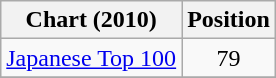<table class="wikitable sortable" border="1">
<tr>
<th scope="col">Chart (2010)</th>
<th scope="col">Position</th>
</tr>
<tr>
<td><a href='#'>Japanese Top 100</a></td>
<td align="center">79</td>
</tr>
<tr>
</tr>
</table>
